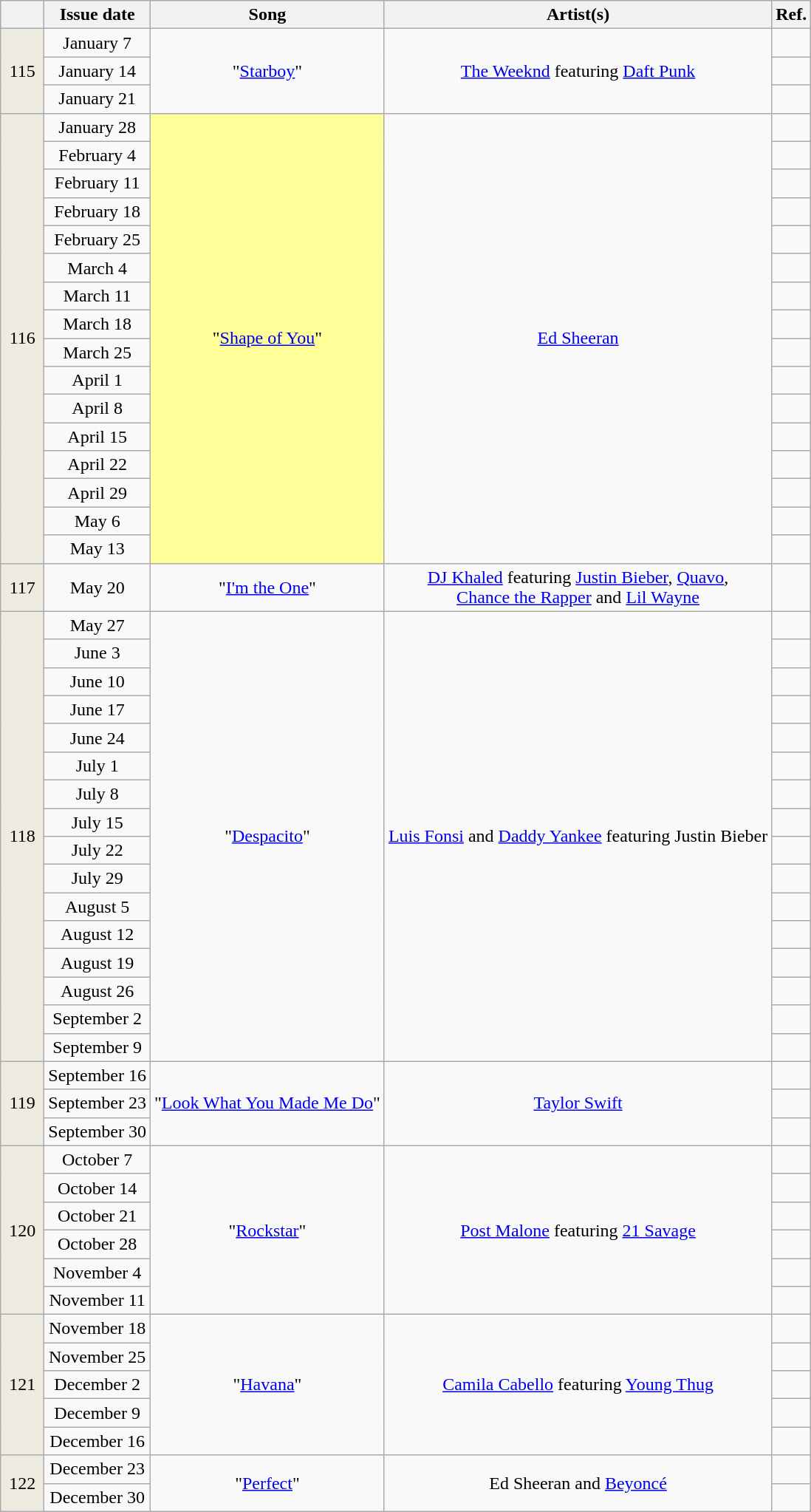<table class="wikitable" style="text-align: center;">
<tr>
<th scope="col" style="width:2em;"></th>
<th>Issue date</th>
<th>Song</th>
<th>Artist(s)</th>
<th>Ref.</th>
</tr>
<tr>
<td style="background-color:#EDEAE0;" rowspan="3">115</td>
<td>January 7</td>
<td rowspan="3">"<a href='#'>Starboy</a>"</td>
<td rowspan="3"><a href='#'>The Weeknd</a> featuring <a href='#'>Daft Punk</a></td>
<td></td>
</tr>
<tr>
<td>January 14</td>
<td></td>
</tr>
<tr>
<td>January 21</td>
<td></td>
</tr>
<tr>
<td style="background-color:#EDEAE0;" rowspan="16">116</td>
<td>January 28</td>
<td bgcolor=#FFFF99 rowspan="16">"<a href='#'>Shape of You</a>" </td>
<td rowspan="16"><a href='#'>Ed Sheeran</a></td>
<td></td>
</tr>
<tr>
<td>February 4</td>
<td></td>
</tr>
<tr>
<td>February 11</td>
<td></td>
</tr>
<tr>
<td>February 18</td>
<td></td>
</tr>
<tr>
<td>February 25</td>
<td></td>
</tr>
<tr>
<td>March 4</td>
<td></td>
</tr>
<tr>
<td>March 11</td>
<td></td>
</tr>
<tr>
<td>March 18</td>
<td></td>
</tr>
<tr>
<td>March 25</td>
<td></td>
</tr>
<tr>
<td>April 1</td>
<td></td>
</tr>
<tr>
<td>April 8</td>
<td></td>
</tr>
<tr>
<td>April 15</td>
<td></td>
</tr>
<tr>
<td>April 22</td>
<td></td>
</tr>
<tr>
<td>April 29</td>
<td></td>
</tr>
<tr>
<td>May 6</td>
<td></td>
</tr>
<tr>
<td>May 13</td>
<td></td>
</tr>
<tr>
<td style="background-color:#EDEAE0;">117</td>
<td>May 20</td>
<td>"<a href='#'>I'm the One</a>"</td>
<td><a href='#'>DJ Khaled</a> featuring <a href='#'>Justin Bieber</a>, <a href='#'>Quavo</a>, <br><a href='#'>Chance the Rapper</a> and <a href='#'>Lil Wayne</a></td>
<td></td>
</tr>
<tr>
<td style="background-color:#EDEAE0;" rowspan="16">118</td>
<td>May 27</td>
<td rowspan="16">"<a href='#'>Despacito</a>"</td>
<td rowspan="16"><a href='#'>Luis Fonsi</a> and <a href='#'>Daddy Yankee</a> featuring Justin Bieber</td>
<td></td>
</tr>
<tr>
<td>June 3</td>
<td></td>
</tr>
<tr>
<td>June 10</td>
<td></td>
</tr>
<tr>
<td>June 17</td>
<td></td>
</tr>
<tr>
<td>June 24</td>
<td></td>
</tr>
<tr>
<td>July 1</td>
<td></td>
</tr>
<tr>
<td>July 8</td>
<td></td>
</tr>
<tr>
<td>July 15</td>
<td></td>
</tr>
<tr>
<td>July 22</td>
<td></td>
</tr>
<tr>
<td>July 29</td>
<td></td>
</tr>
<tr>
<td>August 5</td>
<td></td>
</tr>
<tr>
<td>August 12</td>
<td></td>
</tr>
<tr>
<td>August 19</td>
<td></td>
</tr>
<tr>
<td>August 26</td>
<td></td>
</tr>
<tr>
<td>September 2</td>
<td></td>
</tr>
<tr>
<td>September 9</td>
<td></td>
</tr>
<tr>
<td style="background-color:#EDEAE0;" rowspan="3">119</td>
<td>September 16</td>
<td rowspan="3">"<a href='#'>Look What You Made Me Do</a>"</td>
<td rowspan="3"><a href='#'>Taylor Swift</a></td>
<td></td>
</tr>
<tr>
<td>September 23</td>
<td></td>
</tr>
<tr>
<td>September 30</td>
<td></td>
</tr>
<tr>
<td style="background-color:#EDEAE0;" rowspan="6">120</td>
<td>October 7</td>
<td rowspan="6">"<a href='#'>Rockstar</a>"</td>
<td rowspan="6"><a href='#'>Post Malone</a> featuring <a href='#'>21 Savage</a></td>
<td></td>
</tr>
<tr>
<td>October 14</td>
<td></td>
</tr>
<tr>
<td>October 21</td>
<td></td>
</tr>
<tr>
<td>October 28</td>
<td></td>
</tr>
<tr>
<td>November 4</td>
<td></td>
</tr>
<tr>
<td>November 11</td>
<td></td>
</tr>
<tr>
<td style="background-color:#EDEAE0;" rowspan="5">121</td>
<td>November 18</td>
<td rowspan="5">"<a href='#'>Havana</a>"</td>
<td rowspan="5"><a href='#'>Camila Cabello</a> featuring <a href='#'>Young Thug</a></td>
<td></td>
</tr>
<tr>
<td>November 25</td>
<td></td>
</tr>
<tr>
<td>December 2</td>
<td></td>
</tr>
<tr>
<td>December 9</td>
<td></td>
</tr>
<tr>
<td>December 16</td>
<td></td>
</tr>
<tr>
<td style="background-color:#EDEAE0;" rowspan="2">122</td>
<td>December 23</td>
<td rowspan="2">"<a href='#'>Perfect</a>"</td>
<td rowspan="2">Ed Sheeran and <a href='#'>Beyoncé</a></td>
<td></td>
</tr>
<tr>
<td>December 30</td>
<td></td>
</tr>
</table>
